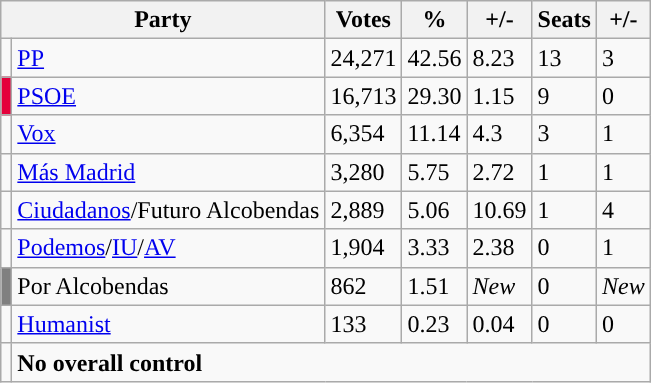<table class="wikitable">
<tr>
<th colspan="2">Party</th>
<th>Votes</th>
<th>%</th>
<th>+/-</th>
<th>Seats</th>
<th>+/-</th>
</tr>
<tr>
<td></td>
<td><a href='#'>PP</a></td>
<td>24,271</td>
<td>42.56</td>
<td> 8.23</td>
<td>13</td>
<td> 3</td>
</tr>
<tr>
<td bgcolor="#E4003B"></td>
<td><a href='#'>PSOE</a></td>
<td>16,713</td>
<td>29.30</td>
<td> 1.15</td>
<td>9</td>
<td> 0</td>
</tr>
<tr>
<td></td>
<td><a href='#'>Vox</a></td>
<td>6,354</td>
<td>11.14</td>
<td> 4.3</td>
<td>3</td>
<td> 1</td>
</tr>
<tr>
<td></td>
<td><a href='#'>Más Madrid</a></td>
<td>3,280</td>
<td>5.75</td>
<td> 2.72</td>
<td>1</td>
<td> 1</td>
</tr>
<tr>
<td></td>
<td><a href='#'>Ciudadanos</a>/Futuro Alcobendas</td>
<td>2,889</td>
<td>5.06</td>
<td> 10.69</td>
<td>1</td>
<td> 4</td>
</tr>
<tr>
<td></td>
<td><a href='#'>Podemos</a>/<a href='#'>IU</a>/<a href='#'>AV</a></td>
<td>1,904</td>
<td>3.33</td>
<td> 2.38</td>
<td>0</td>
<td> 1</td>
</tr>
<tr>
<td bgcolor="grey"></td>
<td>Por Alcobendas</td>
<td>862</td>
<td>1.51</td>
<td><em>New</em></td>
<td>0</td>
<td><em>New</em></td>
</tr>
<tr>
<td></td>
<td><a href='#'>Humanist</a></td>
<td>133</td>
<td>0.23</td>
<td> 0.04</td>
<td>0</td>
<td> 0</td>
</tr>
<tr>
<td></td>
<td colspan="6"><strong>No overall control</strong></td>
</tr>
</table>
